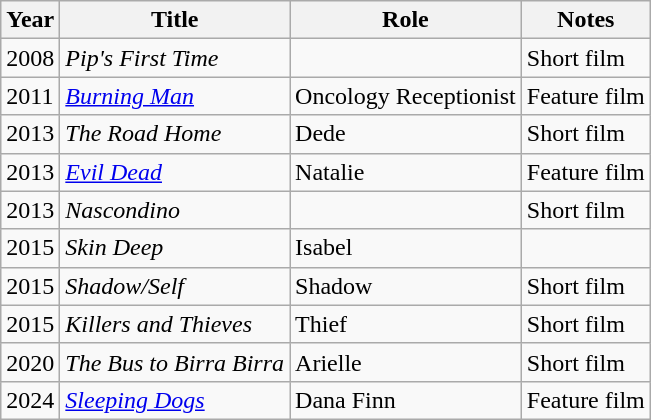<table class="wikitable sortable">
<tr>
<th>Year</th>
<th>Title</th>
<th>Role</th>
<th class="unsortable">Notes</th>
</tr>
<tr>
<td>2008</td>
<td><em>Pip's First Time</em></td>
<td></td>
<td>Short film</td>
</tr>
<tr>
<td>2011</td>
<td><em><a href='#'>Burning Man</a></em></td>
<td>Oncology Receptionist</td>
<td>Feature film</td>
</tr>
<tr>
<td>2013</td>
<td><em>The Road Home</em></td>
<td>Dede</td>
<td>Short film</td>
</tr>
<tr>
<td>2013</td>
<td><em><a href='#'>Evil Dead</a></em></td>
<td>Natalie</td>
<td>Feature film</td>
</tr>
<tr>
<td>2013</td>
<td><em>Nascondino</em></td>
<td></td>
<td>Short film</td>
</tr>
<tr>
<td>2015</td>
<td><em>Skin Deep</em></td>
<td>Isabel</td>
<td></td>
</tr>
<tr>
<td>2015</td>
<td><em>Shadow/Self</em></td>
<td>Shadow</td>
<td>Short film</td>
</tr>
<tr>
<td>2015</td>
<td><em>Killers and Thieves</em></td>
<td>Thief</td>
<td>Short film</td>
</tr>
<tr>
<td>2020</td>
<td><em>The Bus to Birra Birra</em></td>
<td>Arielle</td>
<td>Short film</td>
</tr>
<tr>
<td>2024</td>
<td><em><a href='#'>Sleeping Dogs</a></em></td>
<td>Dana Finn</td>
<td>Feature film</td>
</tr>
</table>
